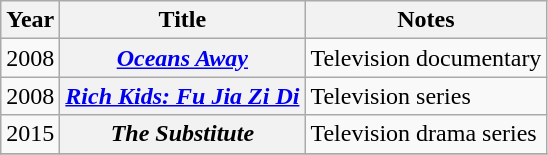<table class="wikitable plainrowheaders sortable">
<tr>
<th scope="col">Year</th>
<th scope="col">Title</th>
<th scope="col" class="unsortable">Notes</th>
</tr>
<tr>
<td>2008</td>
<th scope="row"><em><a href='#'>Oceans Away</a></em></th>
<td>Television documentary</td>
</tr>
<tr>
<td>2008</td>
<th scope="row"><em><a href='#'>Rich Kids: Fu Jia Zi Di</a></em></th>
<td>Television series</td>
</tr>
<tr>
<td>2015</td>
<th scope="row"><em>The Substitute</em></th>
<td>Television drama series</td>
</tr>
<tr>
</tr>
</table>
